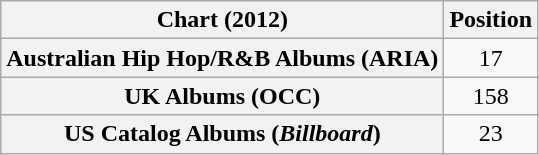<table class="wikitable sortable plainrowheaders" style="text-align:center;">
<tr>
<th>Chart (2012)</th>
<th>Position</th>
</tr>
<tr>
<th scope="row">Australian Hip Hop/R&B Albums (ARIA)</th>
<td>17</td>
</tr>
<tr>
<th scope="row">UK Albums (OCC)</th>
<td>158</td>
</tr>
<tr>
<th scope="row">US Catalog Albums (<em>Billboard</em>)</th>
<td>23</td>
</tr>
</table>
